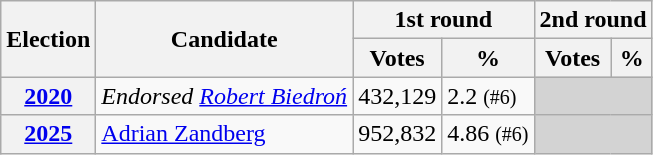<table class=wikitable>
<tr>
<th rowspan=2>Election</th>
<th rowspan=2>Candidate</th>
<th colspan=2>1st round</th>
<th colspan=2>2nd round</th>
</tr>
<tr>
<th>Votes</th>
<th>%</th>
<th>Votes</th>
<th>%</th>
</tr>
<tr>
<th><a href='#'>2020</a></th>
<td><em>Endorsed <a href='#'>Robert Biedroń</a></em></td>
<td>432,129</td>
<td>2.2 <small>(#6)</small></td>
<td colspan="2" style="background:lightgrey;"></td>
</tr>
<tr>
<th><a href='#'>2025</a></th>
<td><a href='#'>Adrian Zandberg</a></td>
<td>952,832</td>
<td>4.86 <small>(#6)</small></td>
<td colspan="2" style="background:lightgrey;"></td>
</tr>
</table>
